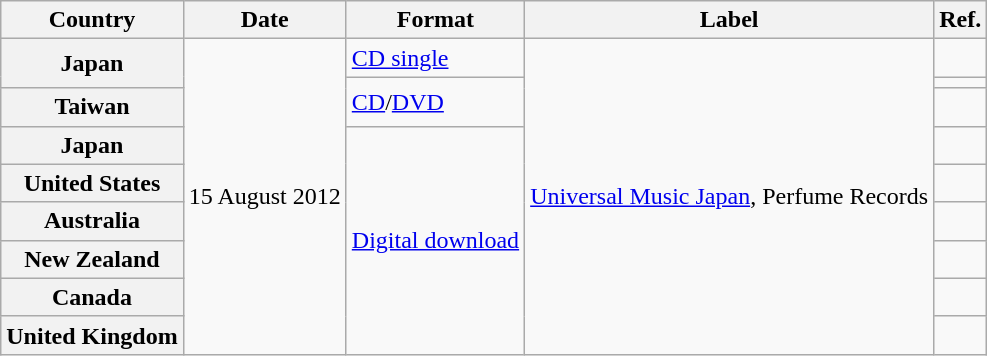<table class="wikitable plainrowheaders">
<tr>
<th scope="col">Country</th>
<th scope="col">Date</th>
<th scope="col">Format</th>
<th scope="col">Label</th>
<th scope="col">Ref.</th>
</tr>
<tr>
<th scope="row" rowspan="2">Japan</th>
<td rowspan="9">15 August 2012</td>
<td><a href='#'>CD single</a></td>
<td rowspan="9"><a href='#'>Universal Music Japan</a>, Perfume Records</td>
<td></td>
</tr>
<tr>
<td rowspan="2"><a href='#'>CD</a>/<a href='#'>DVD</a></td>
<td></td>
</tr>
<tr>
<th scope="row">Taiwan</th>
<td></td>
</tr>
<tr>
<th scope="row">Japan</th>
<td rowspan="6"><a href='#'>Digital download</a></td>
<td></td>
</tr>
<tr>
<th scope="row">United States</th>
<td></td>
</tr>
<tr>
<th scope="row">Australia</th>
<td></td>
</tr>
<tr>
<th scope="row">New Zealand</th>
<td></td>
</tr>
<tr>
<th scope="row">Canada</th>
<td></td>
</tr>
<tr>
<th scope="row">United Kingdom</th>
<td></td>
</tr>
</table>
